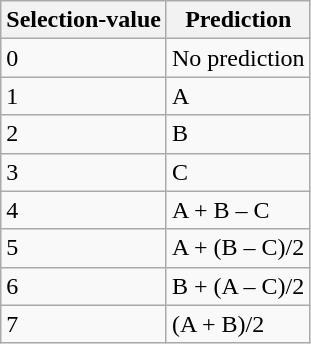<table class="wikitable">
<tr>
<th>Selection-value</th>
<th>Prediction</th>
</tr>
<tr>
<td>0</td>
<td>No prediction</td>
</tr>
<tr>
<td>1</td>
<td>A</td>
</tr>
<tr>
<td>2</td>
<td>B</td>
</tr>
<tr>
<td>3</td>
<td>C</td>
</tr>
<tr>
<td>4</td>
<td>A + B – C</td>
</tr>
<tr>
<td>5</td>
<td>A + (B – C)/2</td>
</tr>
<tr>
<td>6</td>
<td>B + (A – C)/2</td>
</tr>
<tr>
<td>7</td>
<td>(A + B)/2</td>
</tr>
</table>
